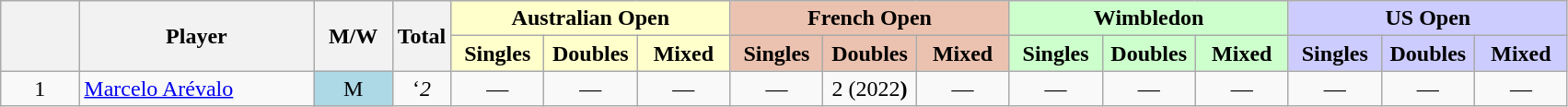<table class="wikitable mw-datatable sortable" style="text-align:center;">
<tr>
<th data-sort-type="number" width="5%" rowspan="2"></th>
<th width="15%" rowspan="2">Player</th>
<th width="5%"  rowspan="2">M/W</th>
<th rowspan="2">Total</th>
<th colspan="3" style="background:#ffc;">Australian Open</th>
<th colspan="3" style="background:#ebc2af;">French Open</th>
<th colspan="3" style="background:#cfc;">Wimbledon</th>
<th colspan="3" style="background:#ccf;">US Open</th>
</tr>
<tr>
<th style="background:#ffc; width:60px;">Singles</th>
<th style="background:#ffc; width:60px;">Doubles</th>
<th style="background:#ffc; width:60px;">Mixed</th>
<th style="background:#ebc2af; width:60px;">Singles</th>
<th style="background:#ebc2af; width:60px;">Doubles</th>
<th style="background:#ebc2af; width:60px;">Mixed</th>
<th style="background:#cfc; width:60px;">Singles</th>
<th style="background:#cfc; width:60px;">Doubles</th>
<th style="background:#cfc; width:60px;">Mixed</th>
<th style="background:#ccf; width:60px;">Singles</th>
<th style="background:#ccf; width:60px;">Doubles</th>
<th style="background:#ccf; width:60px;">Mixed</th>
</tr>
<tr>
<td>1</td>
<td style="text-align:left"><a href='#'>Marcelo Arévalo</a></td>
<td style="background:lightblue;">M</td>
<td>‘<em>2<strong></td>
<td>—</td>
<td>—</td>
<td>—</td>
<td>—</td>
<td>2 (</strong>2022<strong>)</td>
<td>—</td>
<td>—</td>
<td>—</td>
<td>—</td>
<td>—</td>
<td>—</td>
<td>—</td>
</tr>
</table>
